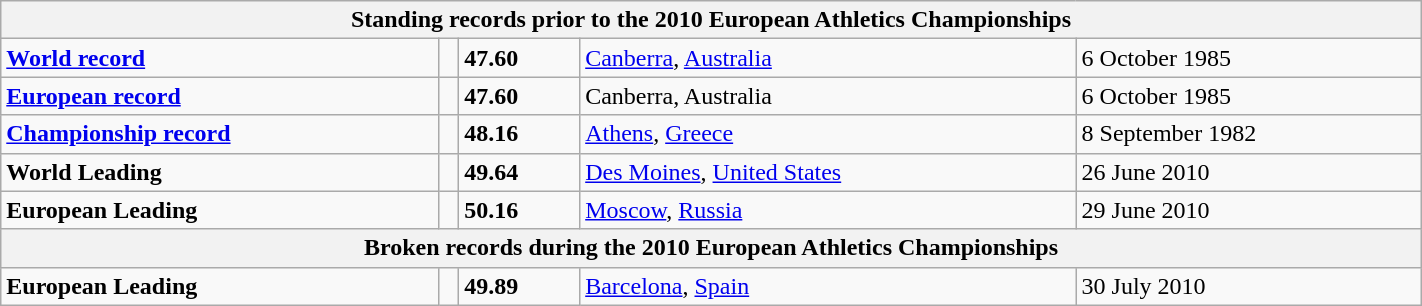<table class="wikitable" width=75%>
<tr>
<th colspan="5">Standing records prior to the 2010 European Athletics Championships</th>
</tr>
<tr>
<td><strong><a href='#'>World record</a></strong></td>
<td></td>
<td><strong>47.60</strong></td>
<td><a href='#'>Canberra</a>, <a href='#'>Australia</a></td>
<td>6 October 1985</td>
</tr>
<tr>
<td><strong><a href='#'>European record</a></strong></td>
<td></td>
<td><strong>47.60</strong></td>
<td>Canberra, Australia</td>
<td>6 October 1985</td>
</tr>
<tr>
<td><strong><a href='#'>Championship record</a></strong></td>
<td></td>
<td><strong>48.16</strong></td>
<td><a href='#'>Athens</a>, <a href='#'>Greece</a></td>
<td>8 September 1982</td>
</tr>
<tr>
<td><strong>World Leading</strong></td>
<td></td>
<td><strong>49.64</strong></td>
<td><a href='#'>Des Moines</a>, <a href='#'>United States</a></td>
<td>26 June 2010</td>
</tr>
<tr>
<td><strong>European Leading</strong></td>
<td></td>
<td><strong>50.16</strong></td>
<td><a href='#'>Moscow</a>, <a href='#'>Russia</a></td>
<td>29 June 2010</td>
</tr>
<tr>
<th colspan="5">Broken records during the 2010 European Athletics Championships</th>
</tr>
<tr>
<td><strong>European Leading</strong></td>
<td></td>
<td><strong>49.89</strong></td>
<td><a href='#'>Barcelona</a>, <a href='#'>Spain</a></td>
<td>30 July 2010</td>
</tr>
</table>
